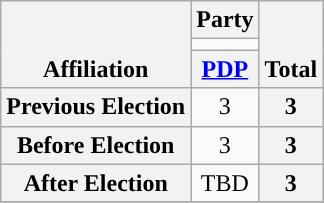<table class=wikitable style="text-align:center">
<tr style="vertical-align:bottom;">
<th rowspan=3>Affiliation</th>
<th colspan=1>Party</th>
<th rowspan=3>Total</th>
</tr>
<tr>
<td style="background-color:"></td>
</tr>
<tr>
<th><a href='#'>PDP</a></th>
</tr>
<tr>
<th>Previous Election</th>
<td>3</td>
<th>3</th>
</tr>
<tr>
<th>Before Election</th>
<td>3</td>
<th>3</th>
</tr>
<tr>
<th>After Election</th>
<td>TBD</td>
<th>3</th>
</tr>
<tr>
</tr>
</table>
